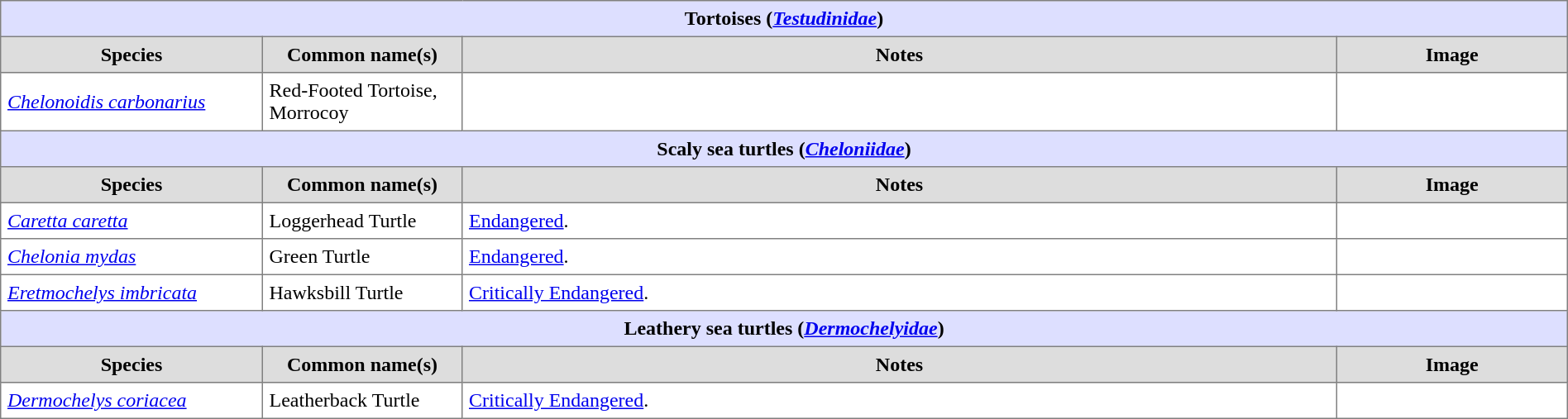<table border=1 style="border-collapse:collapse;" cellpadding=5 width=100%>
<tr>
<th colspan=4 bgcolor=#DDDFFF>Tortoises (<em><a href='#'>Testudinidae</a></em>)</th>
</tr>
<tr bgcolor=#DDDDDD align=center>
<th width=200px>Species</th>
<th width=150px>Common name(s)</th>
<th>Notes</th>
<th width=175px>Image</th>
</tr>
<tr>
<td><em><a href='#'>Chelonoidis carbonarius</a></em></td>
<td>Red-Footed Tortoise, Morrocoy</td>
<td></td>
<td></td>
</tr>
<tr>
<th colspan=4 bgcolor=#DDDFFF>Scaly sea turtles (<em><a href='#'>Cheloniidae</a></em>)</th>
</tr>
<tr bgcolor=#DDDDDD align=center>
<th width=200px>Species</th>
<th width=150px>Common name(s)</th>
<th>Notes</th>
<th width=175px>Image</th>
</tr>
<tr>
<td><em><a href='#'>Caretta caretta</a></em></td>
<td>Loggerhead Turtle</td>
<td><a href='#'>Endangered</a>.</td>
<td></td>
</tr>
<tr>
<td><em><a href='#'>Chelonia mydas</a></em></td>
<td>Green Turtle</td>
<td><a href='#'>Endangered</a>.</td>
<td></td>
</tr>
<tr>
<td><em><a href='#'>Eretmochelys imbricata</a></em></td>
<td>Hawksbill Turtle</td>
<td><a href='#'>Critically Endangered</a>.</td>
<td></td>
</tr>
<tr>
<th colspan=4 bgcolor=#DDDFFF>Leathery sea turtles (<em><a href='#'>Dermochelyidae</a></em>)</th>
</tr>
<tr bgcolor=#DDDDDD align=center>
<th width=200px>Species</th>
<th width=150px>Common name(s)</th>
<th>Notes</th>
<th width=175px>Image</th>
</tr>
<tr>
<td><em><a href='#'>Dermochelys coriacea</a></em></td>
<td>Leatherback Turtle</td>
<td><a href='#'>Critically Endangered</a>.</td>
<td></td>
</tr>
</table>
